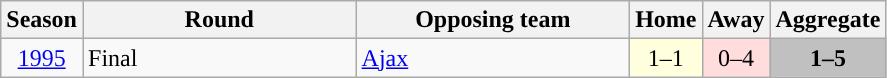<table class="wikitable">
<tr>
<th>Season</th>
<th width=175>Round</th>
<th width=175>Opposing team</th>
<th>Home</th>
<th>Away</th>
<th>Aggregate</th>
</tr>
<tr>
<td align=center><a href='#'>1995</a></td>
<td>Final</td>
<td> <a href='#'>Ajax</a></td>
<td style="text-align:center; background:#ffd;">1–1</td>
<td style="text-align:center; background:#fdd;">0–4</td>
<td bgcolor="silver" style="text-align:center;"><strong>1–5</strong></td>
</tr>
</table>
